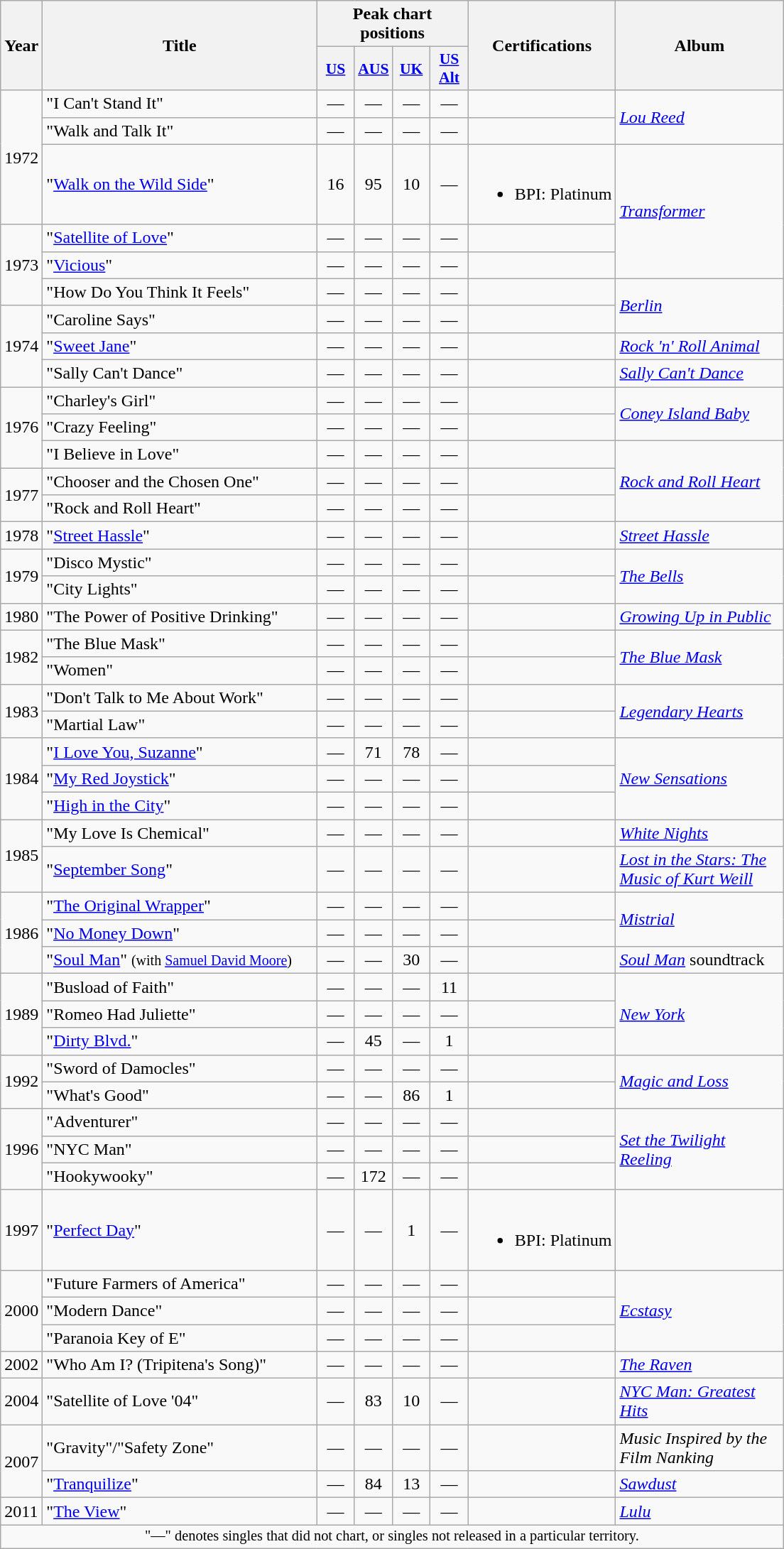<table class="wikitable">
<tr>
<th rowspan="2">Year</th>
<th rowspan="2" width="250">Title</th>
<th colspan="4">Peak chart positions</th>
<th rowspan="2">Certifications</th>
<th rowspan="2" width="150">Album</th>
</tr>
<tr>
<th style="width:2em;font-size:90%;"><a href='#'>US</a><br></th>
<th style="width:2em;font-size:90%;"><a href='#'>AUS</a><br></th>
<th style="width:2em;font-size:90%;"><a href='#'>UK</a><br></th>
<th scope="col" style="width:2em;font-size:90%;"><a href='#'>US<br>Alt</a><br></th>
</tr>
<tr>
<td rowspan="3">1972</td>
<td>"I Can't Stand It"</td>
<td align="center">—</td>
<td align="center">—</td>
<td align="center">—</td>
<td align="center">—</td>
<td></td>
<td align="left" rowspan="2"><em><a href='#'>Lou Reed</a></em></td>
</tr>
<tr>
<td>"Walk and Talk It"</td>
<td align="center">—</td>
<td align="center">—</td>
<td align="center">—</td>
<td align="center">—</td>
<td></td>
</tr>
<tr>
<td>"<a href='#'>Walk on the Wild Side</a>"</td>
<td align="center">16</td>
<td align="center">95</td>
<td align="center">10</td>
<td align="center">—</td>
<td><br><ul><li>BPI: Platinum</li></ul></td>
<td align="left" rowspan="3"><em><a href='#'>Transformer</a></em></td>
</tr>
<tr>
<td rowspan="3">1973</td>
<td>"<a href='#'>Satellite of Love</a>"</td>
<td align="center">—</td>
<td align="center">—</td>
<td align="center">—</td>
<td align="center">—</td>
<td></td>
</tr>
<tr>
<td>"<a href='#'>Vicious</a>"</td>
<td align="center">—</td>
<td align="center">—</td>
<td align="center">—</td>
<td align="center">—</td>
<td></td>
</tr>
<tr>
<td>"How Do You Think It Feels"</td>
<td align="center">—</td>
<td align="center">—</td>
<td align="center">—</td>
<td align="center">—</td>
<td></td>
<td align="left" rowspan="2"><em><a href='#'>Berlin</a></em></td>
</tr>
<tr>
<td rowspan="3">1974</td>
<td>"Caroline Says"</td>
<td align="center">—</td>
<td align="center">—</td>
<td align="center">—</td>
<td align="center">—</td>
<td></td>
</tr>
<tr>
<td>"<a href='#'>Sweet Jane</a>"</td>
<td align="center">—</td>
<td align="center">—</td>
<td align="center">—</td>
<td align="center">—</td>
<td></td>
<td align="left"><em><a href='#'>Rock 'n' Roll Animal</a></em></td>
</tr>
<tr>
<td>"Sally Can't Dance"</td>
<td align="center">—</td>
<td align="center">—</td>
<td align="center">—</td>
<td align="center">—</td>
<td></td>
<td align="left"><em><a href='#'>Sally Can't Dance</a></em></td>
</tr>
<tr>
<td rowspan="3">1976</td>
<td>"Charley's Girl"</td>
<td align="center">—</td>
<td align="center">—</td>
<td align="center">—</td>
<td align="center">—</td>
<td></td>
<td align="left" rowspan="2"><em><a href='#'>Coney Island Baby</a></em></td>
</tr>
<tr>
<td>"Crazy Feeling"</td>
<td align="center">—</td>
<td align="center">—</td>
<td align="center">—</td>
<td align="center">—</td>
<td></td>
</tr>
<tr>
<td>"I Believe in Love"</td>
<td align="center">—</td>
<td align="center">—</td>
<td align="center">—</td>
<td align="center">—</td>
<td></td>
<td align="left" rowspan="3"><em><a href='#'>Rock and Roll Heart</a></em></td>
</tr>
<tr>
<td rowspan="2">1977</td>
<td>"Chooser and the Chosen One"</td>
<td align="center">—</td>
<td align="center">—</td>
<td align="center">—</td>
<td align="center">—</td>
<td></td>
</tr>
<tr>
<td>"Rock and Roll Heart"</td>
<td align="center">—</td>
<td align="center">—</td>
<td align="center">—</td>
<td align="center">—</td>
<td></td>
</tr>
<tr>
<td>1978</td>
<td>"<a href='#'>Street Hassle</a>"</td>
<td align="center">—</td>
<td align="center">—</td>
<td align="center">—</td>
<td align="center">—</td>
<td></td>
<td align="left"><em><a href='#'>Street Hassle</a></em></td>
</tr>
<tr>
<td rowspan="2">1979</td>
<td>"Disco Mystic"</td>
<td align="center">—</td>
<td align="center">—</td>
<td align="center">—</td>
<td align="center">—</td>
<td></td>
<td align="left" rowspan="2"><em><a href='#'>The Bells</a></em></td>
</tr>
<tr>
<td>"City Lights"</td>
<td align="center">—</td>
<td align="center">—</td>
<td align="center">—</td>
<td align="center">—</td>
<td></td>
</tr>
<tr>
<td>1980</td>
<td>"The Power of Positive Drinking"</td>
<td align="center">—</td>
<td align="center">—</td>
<td align="center">—</td>
<td align="center">—</td>
<td></td>
<td align="left"><em><a href='#'>Growing Up in Public</a></em></td>
</tr>
<tr>
<td rowspan="2">1982</td>
<td>"The Blue Mask"</td>
<td align="center">—</td>
<td align="center">—</td>
<td align="center">—</td>
<td align="center">—</td>
<td></td>
<td align="left" rowspan="2"><em><a href='#'>The Blue Mask</a></em></td>
</tr>
<tr>
<td>"Women"</td>
<td align="center">—</td>
<td align="center">—</td>
<td align="center">—</td>
<td align="center">—</td>
<td></td>
</tr>
<tr>
<td rowspan="2">1983</td>
<td>"Don't Talk to Me About Work"</td>
<td align="center">—</td>
<td align="center">—</td>
<td align="center">—</td>
<td align="center">—</td>
<td></td>
<td align="left" rowspan="2"><em><a href='#'>Legendary Hearts</a></em></td>
</tr>
<tr>
<td>"Martial Law"</td>
<td align="center">—</td>
<td align="center">—</td>
<td align="center">—</td>
<td align="center">—</td>
<td></td>
</tr>
<tr>
<td rowspan="3">1984</td>
<td>"<a href='#'>I Love You, Suzanne</a>"</td>
<td align="center">—</td>
<td align="center">71</td>
<td align="center">78</td>
<td align="center">—</td>
<td></td>
<td align="left" rowspan="3"><em><a href='#'>New Sensations</a></em></td>
</tr>
<tr>
<td>"<a href='#'>My Red Joystick</a>"</td>
<td align="center">—</td>
<td align="center">—</td>
<td align="center">—</td>
<td align="center">—</td>
<td></td>
</tr>
<tr>
<td>"<a href='#'>High in the City</a>"</td>
<td align="center">—</td>
<td align="center">—</td>
<td align="center">—</td>
<td align="center">—</td>
<td></td>
</tr>
<tr>
<td rowspan="2">1985</td>
<td>"My Love Is Chemical"</td>
<td align="center">—</td>
<td align="center">—</td>
<td align="center">—</td>
<td align="center">—</td>
<td></td>
<td align="left"><em><a href='#'>White Nights</a></em></td>
</tr>
<tr>
<td>"<a href='#'>September Song</a>"</td>
<td align="center">—</td>
<td align="center">—</td>
<td align="center">—</td>
<td align="center">—</td>
<td></td>
<td align="left"><em><a href='#'>Lost in the Stars: The Music of Kurt Weill</a></em></td>
</tr>
<tr>
<td rowspan="3">1986</td>
<td>"<a href='#'>The Original Wrapper</a>"</td>
<td align="center">—</td>
<td align="center">—</td>
<td align="center">—</td>
<td align="center">—</td>
<td></td>
<td align="left" rowspan="2"><em><a href='#'>Mistrial</a></em></td>
</tr>
<tr>
<td>"<a href='#'>No Money Down</a>"</td>
<td align="center">—</td>
<td align="center">—</td>
<td align="center">—</td>
<td align="center">—</td>
<td></td>
</tr>
<tr>
<td>"<a href='#'>Soul Man</a>" <small>(with <a href='#'>Samuel David Moore</a>)</small></td>
<td align="center">—</td>
<td align="center">—</td>
<td align="center">30</td>
<td align="center">—</td>
<td></td>
<td align="left"><em><a href='#'>Soul Man</a></em> soundtrack</td>
</tr>
<tr>
<td rowspan="3">1989</td>
<td>"Busload of Faith"</td>
<td align="center">—</td>
<td align="center">—</td>
<td align="center">—</td>
<td align="center">11</td>
<td></td>
<td align="left" rowspan="3"><em><a href='#'>New York</a></em></td>
</tr>
<tr>
<td>"Romeo Had Juliette"</td>
<td align="center">—</td>
<td align="center">—</td>
<td align="center">—</td>
<td align="center">—</td>
<td></td>
</tr>
<tr>
<td>"<a href='#'>Dirty Blvd.</a>"</td>
<td align="center">—</td>
<td align="center">45</td>
<td align="center">—</td>
<td align="center">1</td>
<td></td>
</tr>
<tr>
<td rowspan="2">1992</td>
<td>"Sword of Damocles"</td>
<td align="center">—</td>
<td align="center">—</td>
<td align="center">—</td>
<td align="center">—</td>
<td></td>
<td align="left" rowspan="2"><em><a href='#'>Magic and Loss</a></em></td>
</tr>
<tr>
<td>"What's Good"</td>
<td align="center">—</td>
<td align="center">—</td>
<td align="center">86</td>
<td align="center">1</td>
<td></td>
</tr>
<tr>
<td rowspan="3">1996</td>
<td>"Adventurer"</td>
<td align="center">—</td>
<td align="center">—</td>
<td align="center">—</td>
<td align="center">—</td>
<td></td>
<td align="left" rowspan="3"><em><a href='#'>Set the Twilight Reeling</a></em></td>
</tr>
<tr>
<td>"NYC Man"</td>
<td align="center">—</td>
<td align="center">—</td>
<td align="center">—</td>
<td align="center">—</td>
<td></td>
</tr>
<tr>
<td>"Hookywooky"</td>
<td align="center">—</td>
<td align="center">172</td>
<td align="center">—</td>
<td align="center">—</td>
<td></td>
</tr>
<tr>
<td>1997</td>
<td>"<a href='#'>Perfect Day</a>" <br></td>
<td align="center">—</td>
<td align="center">—</td>
<td align="center">1</td>
<td align="center">—</td>
<td><br><ul><li>BPI: Platinum</li></ul></td>
<td></td>
</tr>
<tr>
<td rowspan="3">2000</td>
<td>"Future Farmers of America"</td>
<td align="center">—</td>
<td align="center">—</td>
<td align="center">—</td>
<td align="center">—</td>
<td></td>
<td align="left" rowspan="3"><em><a href='#'>Ecstasy</a></em></td>
</tr>
<tr>
<td>"Modern Dance"</td>
<td align="center">—</td>
<td align="center">—</td>
<td align="center">—</td>
<td align="center">—</td>
<td></td>
</tr>
<tr>
<td>"Paranoia Key of E"</td>
<td align="center">—</td>
<td align="center">—</td>
<td align="center">—</td>
<td align="center">—</td>
<td></td>
</tr>
<tr>
<td>2002</td>
<td>"Who Am I? (Tripitena's Song)"</td>
<td align="center">—</td>
<td align="center">—</td>
<td align="center">—</td>
<td align="center">—</td>
<td></td>
<td align="left"><em><a href='#'>The Raven</a></em></td>
</tr>
<tr>
<td>2004</td>
<td>"Satellite of Love '04"</td>
<td align="center">—</td>
<td align="center">83</td>
<td align="center">10</td>
<td align="center">—</td>
<td></td>
<td align="left"><em><a href='#'>NYC Man: Greatest Hits</a></em></td>
</tr>
<tr>
<td rowspan="2">2007</td>
<td>"Gravity"/"Safety Zone"</td>
<td align="center">—</td>
<td align="center">—</td>
<td align="center">—</td>
<td align="center">—</td>
<td></td>
<td align="left"><em>Music Inspired by the Film Nanking</em></td>
</tr>
<tr>
<td>"<a href='#'>Tranquilize</a>" <br></td>
<td align="center">—</td>
<td align="center">84</td>
<td align="center">13</td>
<td align="center">—</td>
<td></td>
<td align="left"><em><a href='#'>Sawdust</a></em></td>
</tr>
<tr>
<td>2011</td>
<td>"<a href='#'>The View</a>" <br></td>
<td align="center">—</td>
<td align="center">—</td>
<td align="center">—</td>
<td align="center">—</td>
<td></td>
<td align="left"><em><a href='#'>Lulu</a></em></td>
</tr>
<tr>
<td colspan="8" align="center" style="font-size: 85%">"—" denotes singles that did not chart, or singles not released in a particular territory.</td>
</tr>
</table>
